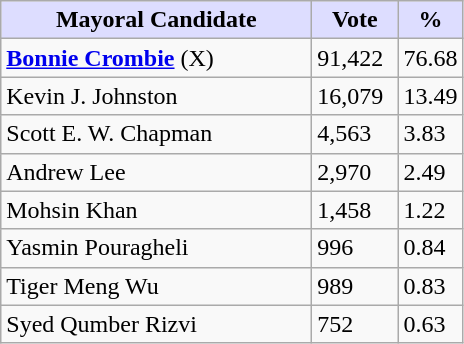<table class="wikitable">
<tr>
<th style="background:#ddf; width:200px;">Mayoral Candidate</th>
<th style="background:#ddf; width:50px;">Vote</th>
<th style="background:#ddf; width:30px;">%</th>
</tr>
<tr>
<td><strong><a href='#'>Bonnie Crombie</a></strong> (X)</td>
<td>91,422</td>
<td>76.68</td>
</tr>
<tr>
<td>Kevin J. Johnston</td>
<td>16,079</td>
<td>13.49</td>
</tr>
<tr>
<td>Scott E. W. Chapman</td>
<td>4,563</td>
<td>3.83</td>
</tr>
<tr>
<td>Andrew Lee</td>
<td>2,970</td>
<td>2.49</td>
</tr>
<tr>
<td>Mohsin Khan</td>
<td>1,458</td>
<td>1.22</td>
</tr>
<tr>
<td>Yasmin Pouragheli</td>
<td>996</td>
<td>0.84</td>
</tr>
<tr>
<td>Tiger Meng Wu</td>
<td>989</td>
<td>0.83</td>
</tr>
<tr>
<td>Syed Qumber Rizvi</td>
<td>752</td>
<td>0.63</td>
</tr>
</table>
